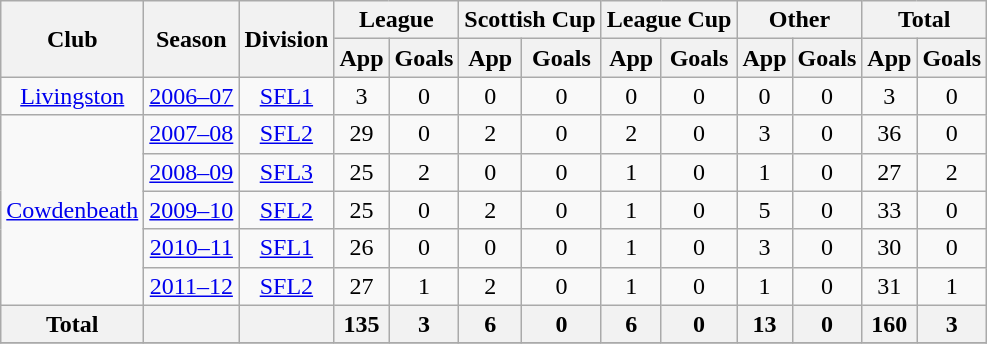<table class="wikitable">
<tr>
<th rowspan=2>Club</th>
<th rowspan=2>Season</th>
<th rowspan=2>Division</th>
<th colspan=2>League</th>
<th colspan=2>Scottish Cup</th>
<th colspan=2>League Cup</th>
<th colspan=2>Other</th>
<th colspan=2>Total</th>
</tr>
<tr>
<th>App</th>
<th>Goals</th>
<th>App</th>
<th>Goals</th>
<th>App</th>
<th>Goals</th>
<th>App</th>
<th>Goals</th>
<th>App</th>
<th>Goals</th>
</tr>
<tr align=center>
<td rowspan=1><a href='#'>Livingston</a></td>
<td><a href='#'>2006–07</a></td>
<td><a href='#'>SFL1</a></td>
<td>3</td>
<td>0</td>
<td>0</td>
<td>0</td>
<td>0</td>
<td>0</td>
<td>0</td>
<td>0</td>
<td>3</td>
<td>0</td>
</tr>
<tr align=center>
<td rowspan=5><a href='#'>Cowdenbeath</a></td>
<td><a href='#'>2007–08</a></td>
<td><a href='#'>SFL2</a></td>
<td>29</td>
<td>0</td>
<td>2</td>
<td>0</td>
<td>2</td>
<td>0</td>
<td>3</td>
<td>0</td>
<td>36</td>
<td>0</td>
</tr>
<tr align=center>
<td><a href='#'>2008–09</a></td>
<td><a href='#'>SFL3</a></td>
<td>25</td>
<td>2</td>
<td>0</td>
<td>0</td>
<td>1</td>
<td>0</td>
<td>1</td>
<td>0</td>
<td>27</td>
<td>2</td>
</tr>
<tr align=center>
<td><a href='#'>2009–10</a></td>
<td><a href='#'>SFL2</a></td>
<td>25</td>
<td>0</td>
<td>2</td>
<td>0</td>
<td>1</td>
<td>0</td>
<td>5</td>
<td>0</td>
<td>33</td>
<td>0</td>
</tr>
<tr align=center>
<td><a href='#'>2010–11</a></td>
<td><a href='#'>SFL1</a></td>
<td>26</td>
<td>0</td>
<td>0</td>
<td>0</td>
<td>1</td>
<td>0</td>
<td>3</td>
<td>0</td>
<td>30</td>
<td>0</td>
</tr>
<tr align=center>
<td><a href='#'>2011–12</a></td>
<td><a href='#'>SFL2</a></td>
<td>27</td>
<td>1</td>
<td>2</td>
<td>0</td>
<td>1</td>
<td>0</td>
<td>1</td>
<td>0</td>
<td>31</td>
<td>1</td>
</tr>
<tr align=center>
<th>Total</th>
<th></th>
<th></th>
<th>135</th>
<th>3</th>
<th>6</th>
<th>0</th>
<th>6</th>
<th>0</th>
<th>13</th>
<th>0</th>
<th>160</th>
<th>3</th>
</tr>
<tr>
</tr>
</table>
